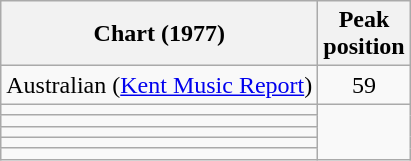<table class="wikitable sortable">
<tr>
<th>Chart (1977)</th>
<th>Peak<br>position</th>
</tr>
<tr>
<td>Australian (<a href='#'>Kent Music Report</a>)</td>
<td align="center">59</td>
</tr>
<tr>
<td></td>
</tr>
<tr>
<td></td>
</tr>
<tr>
<td></td>
</tr>
<tr>
<td></td>
</tr>
<tr>
<td></td>
</tr>
</table>
